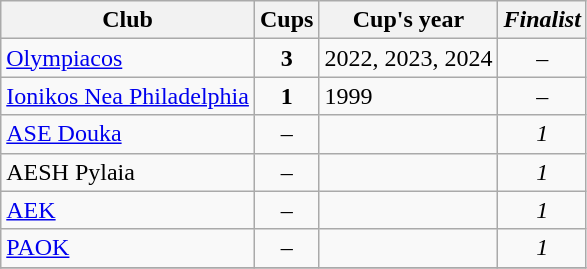<table class="wikitable">
<tr>
<th>Club</th>
<th>Cups</th>
<th>Cup's year</th>
<th><em>Finalist</em></th>
</tr>
<tr>
<td> <a href='#'>Olympiacos</a></td>
<td style="text-align:center"><strong>3</strong></td>
<td>2022, 2023, 2024</td>
<td style="text-align:center"><em>–</em></td>
</tr>
<tr>
<td> <a href='#'>Ionikos Nea Philadelphia</a></td>
<td style="text-align:center"><strong>1</strong></td>
<td>1999</td>
<td style="text-align:center"><em>–</em></td>
</tr>
<tr>
<td> <a href='#'>ASE Douka</a></td>
<td style="text-align:center"><em>–</em></td>
<td></td>
<td style="text-align:center"><em>1</em></td>
</tr>
<tr>
<td> AESH Pylaia</td>
<td style="text-align:center"><em>–</em></td>
<td></td>
<td style="text-align:center"><em>1</em></td>
</tr>
<tr>
<td> <a href='#'>AEK</a></td>
<td style="text-align:center"><em>–</em></td>
<td></td>
<td style="text-align:center"><em>1</em></td>
</tr>
<tr>
<td> <a href='#'>PAOK</a></td>
<td style="text-align:center"><em>–</em></td>
<td></td>
<td style="text-align:center"><em>1</em></td>
</tr>
<tr>
</tr>
</table>
